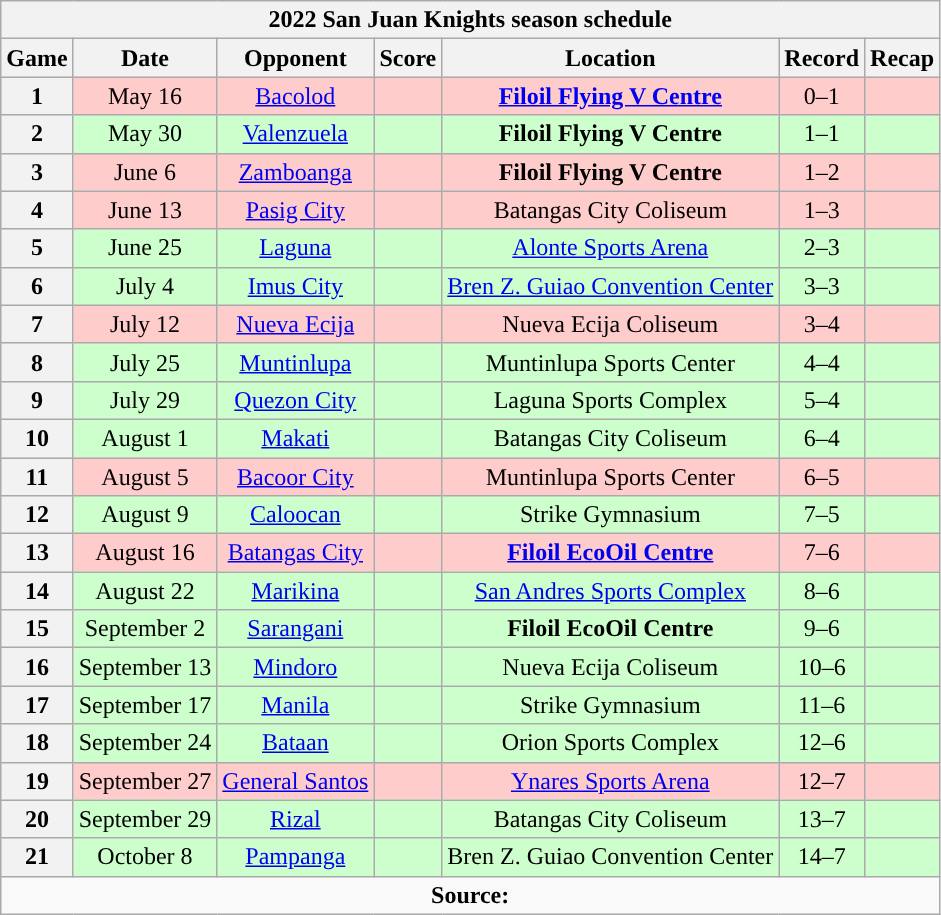<table class="wikitable" style="text-align:center">
<tr>
<th colspan=7>2022 San Juan Knights season schedule</th>
</tr>
<tr>
<th>Game</th>
<th>Date</th>
<th>Opponent</th>
<th>Score</th>
<th>Location</th>
<th>Record</th>
<th>Recap<br></th>
</tr>
<tr style="background:#fcc">
<th>1</th>
<td>May 16</td>
<td><a href='#'>Bacolod</a></td>
<td></td>
<td><strong><a href='#'>Filoil Flying V Centre</a></strong></td>
<td>0–1</td>
<td></td>
</tr>
<tr style="background:#cfc">
<th>2</th>
<td>May 30</td>
<td><a href='#'>Valenzuela</a></td>
<td></td>
<td><strong>Filoil Flying V Centre</strong></td>
<td>1–1</td>
<td></td>
</tr>
<tr style="background:#fcc">
<th>3</th>
<td>June 6</td>
<td><a href='#'>Zamboanga</a></td>
<td></td>
<td><strong>Filoil Flying V Centre</strong></td>
<td>1–2</td>
<td></td>
</tr>
<tr style="background:#fcc">
<th>4</th>
<td>June 13</td>
<td><a href='#'>Pasig City</a></td>
<td></td>
<td>Batangas City Coliseum</td>
<td>1–3</td>
<td></td>
</tr>
<tr style="background:#cfc">
<th>5</th>
<td>June 25</td>
<td><a href='#'>Laguna</a></td>
<td></td>
<td><a href='#'>Alonte Sports Arena</a></td>
<td>2–3</td>
<td></td>
</tr>
<tr style="background:#cfc">
<th>6</th>
<td>July 4</td>
<td><a href='#'>Imus City</a></td>
<td></td>
<td><a href='#'>Bren Z. Guiao Convention Center</a></td>
<td>3–3</td>
<td></td>
</tr>
<tr style="background:#fcc">
<th>7</th>
<td>July 12</td>
<td><a href='#'>Nueva Ecija</a></td>
<td></td>
<td>Nueva Ecija Coliseum</td>
<td>3–4</td>
<td><br></td>
</tr>
<tr style="background:#cfc">
<th>8</th>
<td>July 25</td>
<td><a href='#'>Muntinlupa</a></td>
<td></td>
<td>Muntinlupa Sports Center</td>
<td>4–4</td>
<td></td>
</tr>
<tr style="background:#cfc">
<th>9</th>
<td>July 29</td>
<td><a href='#'>Quezon City</a></td>
<td></td>
<td>Laguna Sports Complex</td>
<td>5–4</td>
<td></td>
</tr>
<tr style="background:#cfc">
<th>10</th>
<td>August 1</td>
<td><a href='#'>Makati</a></td>
<td></td>
<td>Batangas City Coliseum</td>
<td>6–4</td>
<td></td>
</tr>
<tr style="background:#fcc">
<th>11</th>
<td>August 5</td>
<td><a href='#'>Bacoor City</a></td>
<td></td>
<td>Muntinlupa Sports Center</td>
<td>6–5</td>
<td></td>
</tr>
<tr style="background:#cfc">
<th>12</th>
<td>August 9</td>
<td><a href='#'>Caloocan</a></td>
<td></td>
<td>Strike Gymnasium</td>
<td>7–5</td>
<td></td>
</tr>
<tr style="background:#fcc">
<th>13</th>
<td>August 16</td>
<td><a href='#'>Batangas City</a></td>
<td></td>
<td><strong><a href='#'>Filoil EcoOil Centre</a></strong></td>
<td>7–6</td>
<td></td>
</tr>
<tr style="background:#cfc">
<th>14</th>
<td>August 22</td>
<td><a href='#'>Marikina</a></td>
<td></td>
<td><a href='#'>San Andres Sports Complex</a></td>
<td>8–6</td>
<td><br></td>
</tr>
<tr style="background:#cfc">
<th>15</th>
<td>September 2</td>
<td><a href='#'>Sarangani</a></td>
<td></td>
<td><strong>Filoil EcoOil Centre</strong></td>
<td>9–6</td>
<td></td>
</tr>
<tr style="background:#cfc">
<th>16</th>
<td>September 13</td>
<td><a href='#'>Mindoro</a></td>
<td></td>
<td>Nueva Ecija Coliseum</td>
<td>10–6</td>
<td></td>
</tr>
<tr style="background:#cfc">
<th>17</th>
<td>September 17</td>
<td><a href='#'>Manila</a></td>
<td></td>
<td>Strike Gymnasium</td>
<td>11–6</td>
<td></td>
</tr>
<tr style="background:#cfc">
<th>18</th>
<td>September 24</td>
<td><a href='#'>Bataan</a></td>
<td></td>
<td>Orion Sports Complex</td>
<td>12–6</td>
<td></td>
</tr>
<tr style="background:#fcc">
<th>19</th>
<td>September 27</td>
<td><a href='#'>General Santos</a></td>
<td></td>
<td><a href='#'>Ynares Sports Arena</a></td>
<td>12–7</td>
<td></td>
</tr>
<tr style="background:#cfc">
<th>20</th>
<td>September 29</td>
<td><a href='#'>Rizal</a></td>
<td></td>
<td>Batangas City Coliseum</td>
<td>13–7</td>
<td></td>
</tr>
<tr style="background:#cfc">
<th>21</th>
<td>October 8</td>
<td><a href='#'>Pampanga</a></td>
<td></td>
<td>Bren Z. Guiao Convention Center</td>
<td>14–7</td>
<td></td>
</tr>
<tr>
<td colspan=7 align=center><strong>Source: </strong></td>
</tr>
</table>
